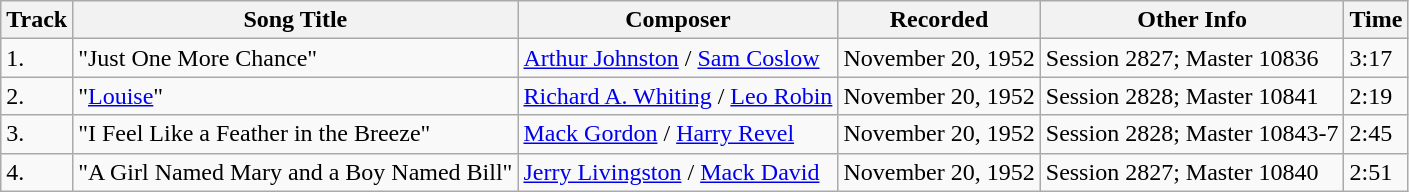<table class="wikitable">
<tr>
<th>Track</th>
<th>Song Title</th>
<th>Composer</th>
<th>Recorded</th>
<th>Other Info</th>
<th>Time</th>
</tr>
<tr>
<td>1.</td>
<td>"Just One More Chance"</td>
<td><a href='#'>Arthur Johnston</a> / <a href='#'>Sam Coslow</a></td>
<td>November 20, 1952</td>
<td>Session 2827; Master 10836</td>
<td>3:17</td>
</tr>
<tr>
<td>2.</td>
<td>"<a href='#'>Louise</a>"</td>
<td><a href='#'>Richard A. Whiting</a> / <a href='#'>Leo Robin</a></td>
<td>November 20, 1952</td>
<td>Session 2828; Master 10841</td>
<td>2:19</td>
</tr>
<tr>
<td>3.</td>
<td>"I Feel Like a Feather in the Breeze"</td>
<td><a href='#'>Mack Gordon</a> / <a href='#'>Harry Revel</a></td>
<td>November 20, 1952</td>
<td>Session 2828; Master 10843-7</td>
<td>2:45</td>
</tr>
<tr>
<td>4.</td>
<td>"A Girl Named Mary and a Boy Named Bill"</td>
<td><a href='#'>Jerry Livingston</a> / <a href='#'>Mack David</a></td>
<td>November 20, 1952</td>
<td>Session 2827; Master 10840</td>
<td>2:51</td>
</tr>
</table>
